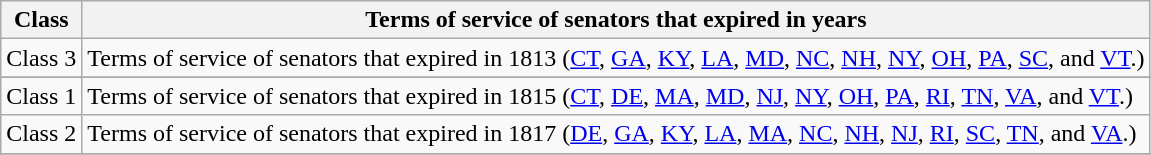<table class="wikitable sortable">
<tr valign=bottom>
<th>Class</th>
<th>Terms of service of senators that expired in years</th>
</tr>
<tr>
<td>Class 3</td>
<td>Terms of service of senators that expired in 1813 (<a href='#'>CT</a>, <a href='#'>GA</a>, <a href='#'>KY</a>, <a href='#'>LA</a>, <a href='#'>MD</a>, <a href='#'>NC</a>, <a href='#'>NH</a>, <a href='#'>NY</a>, <a href='#'>OH</a>, <a href='#'>PA</a>, <a href='#'>SC</a>, and <a href='#'>VT</a>.)</td>
</tr>
<tr>
</tr>
<tr>
<td>Class 1</td>
<td>Terms of service of senators that expired in 1815 (<a href='#'>CT</a>, <a href='#'>DE</a>, <a href='#'>MA</a>, <a href='#'>MD</a>, <a href='#'>NJ</a>, <a href='#'>NY</a>, <a href='#'>OH</a>, <a href='#'>PA</a>, <a href='#'>RI</a>, <a href='#'>TN</a>, <a href='#'>VA</a>, and <a href='#'>VT</a>.)</td>
</tr>
<tr>
<td>Class 2</td>
<td>Terms of service of senators that expired in 1817 (<a href='#'>DE</a>, <a href='#'>GA</a>, <a href='#'>KY</a>, <a href='#'>LA</a>, <a href='#'>MA</a>, <a href='#'>NC</a>, <a href='#'>NH</a>, <a href='#'>NJ</a>, <a href='#'>RI</a>, <a href='#'>SC</a>, <a href='#'>TN</a>, and <a href='#'>VA</a>.)</td>
</tr>
<tr>
</tr>
</table>
